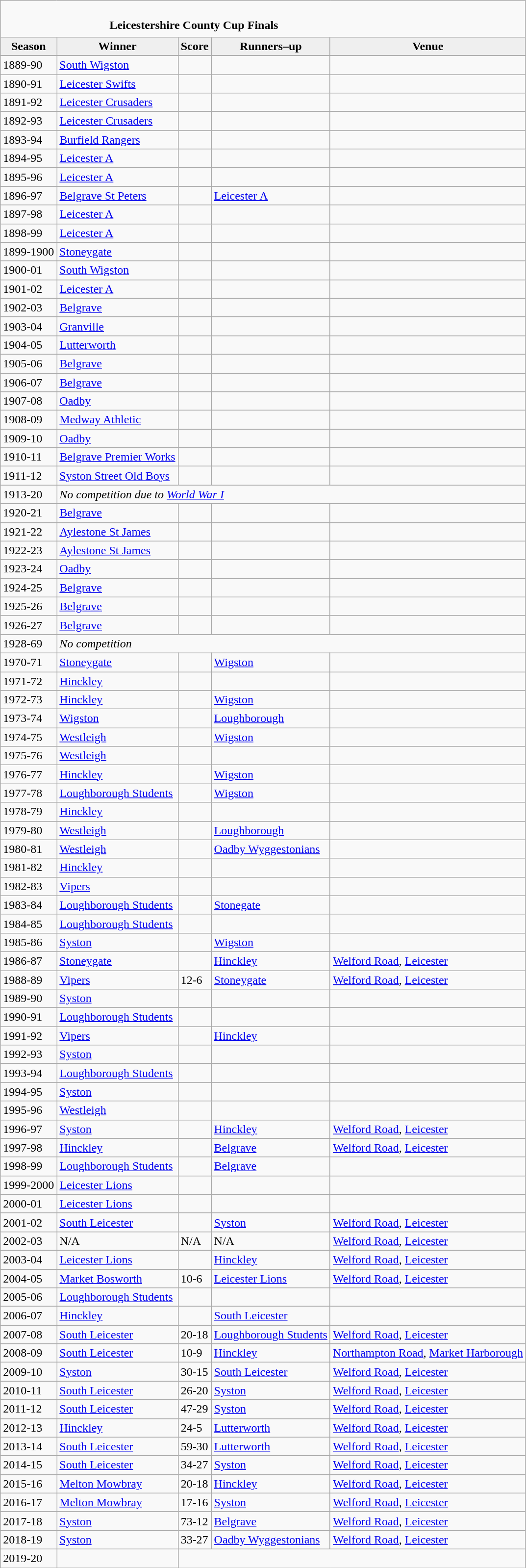<table class="wikitable" style="text-align: left;">
<tr>
<td colspan="5" cellpadding="0" cellspacing="0"><br><table border="0" style="width:100%;" cellpadding="0" cellspacing="0">
<tr>
<td style="width:20%; border:0;"></td>
<td style="border:0;"><strong>Leicestershire County Cup Finals</strong></td>
<td style="width:20%; border:0;"></td>
</tr>
</table>
</td>
</tr>
<tr>
<th style="background:#efefef;">Season</th>
<th style="background:#efefef">Winner</th>
<th style="background:#efefef">Score</th>
<th style="background:#efefef;">Runners–up</th>
<th style="background:#efefef;">Venue</th>
</tr>
<tr align=left>
</tr>
<tr>
<td>1889-90</td>
<td><a href='#'>South Wigston</a></td>
<td></td>
<td></td>
<td></td>
</tr>
<tr>
<td>1890-91</td>
<td><a href='#'>Leicester Swifts</a></td>
<td></td>
<td></td>
<td></td>
</tr>
<tr>
<td>1891-92</td>
<td><a href='#'>Leicester Crusaders</a></td>
<td></td>
<td></td>
<td></td>
</tr>
<tr>
<td>1892-93</td>
<td><a href='#'>Leicester Crusaders</a></td>
<td></td>
<td></td>
<td></td>
</tr>
<tr>
<td>1893-94</td>
<td><a href='#'>Burfield Rangers</a></td>
<td></td>
<td></td>
<td></td>
</tr>
<tr>
<td>1894-95</td>
<td><a href='#'>Leicester A</a></td>
<td></td>
<td></td>
<td></td>
</tr>
<tr>
<td>1895-96</td>
<td><a href='#'>Leicester A</a></td>
<td></td>
<td></td>
<td></td>
</tr>
<tr>
<td>1896-97</td>
<td><a href='#'>Belgrave St Peters</a></td>
<td></td>
<td><a href='#'>Leicester A</a></td>
<td></td>
</tr>
<tr>
<td>1897-98</td>
<td><a href='#'>Leicester A</a></td>
<td></td>
<td></td>
<td></td>
</tr>
<tr>
<td>1898-99</td>
<td><a href='#'>Leicester A</a></td>
<td></td>
<td></td>
<td></td>
</tr>
<tr>
<td>1899-1900</td>
<td><a href='#'>Stoneygate</a></td>
<td></td>
<td></td>
<td></td>
</tr>
<tr>
<td>1900-01</td>
<td><a href='#'>South Wigston</a></td>
<td></td>
<td></td>
<td></td>
</tr>
<tr>
<td>1901-02</td>
<td><a href='#'>Leicester A</a></td>
<td></td>
<td></td>
<td></td>
</tr>
<tr>
<td>1902-03</td>
<td><a href='#'>Belgrave</a></td>
<td></td>
<td></td>
<td></td>
</tr>
<tr>
<td>1903-04</td>
<td><a href='#'>Granville</a></td>
<td></td>
<td></td>
<td></td>
</tr>
<tr>
<td>1904-05</td>
<td><a href='#'>Lutterworth</a></td>
<td></td>
<td></td>
<td></td>
</tr>
<tr>
<td>1905-06</td>
<td><a href='#'>Belgrave</a></td>
<td></td>
<td></td>
<td></td>
</tr>
<tr>
<td>1906-07</td>
<td><a href='#'>Belgrave</a></td>
<td></td>
<td></td>
<td></td>
</tr>
<tr>
<td>1907-08</td>
<td><a href='#'>Oadby</a></td>
<td></td>
<td></td>
<td></td>
</tr>
<tr>
<td>1908-09</td>
<td><a href='#'>Medway Athletic</a></td>
<td></td>
<td></td>
<td></td>
</tr>
<tr>
<td>1909-10</td>
<td><a href='#'>Oadby</a></td>
<td></td>
<td></td>
<td></td>
</tr>
<tr>
<td>1910-11</td>
<td><a href='#'>Belgrave Premier Works</a></td>
<td></td>
<td></td>
<td></td>
</tr>
<tr>
<td>1911-12</td>
<td><a href='#'>Syston Street Old Boys</a></td>
<td></td>
<td></td>
<td></td>
</tr>
<tr>
<td>1913-20</td>
<td colspan="4"><em>No competition due to <a href='#'>World War I</a></em></td>
</tr>
<tr>
<td>1920-21</td>
<td><a href='#'>Belgrave</a></td>
<td></td>
<td></td>
<td></td>
</tr>
<tr>
<td>1921-22</td>
<td><a href='#'>Aylestone St James</a></td>
<td></td>
<td></td>
<td></td>
</tr>
<tr>
<td>1922-23</td>
<td><a href='#'>Aylestone St James</a></td>
<td></td>
<td></td>
<td></td>
</tr>
<tr>
<td>1923-24</td>
<td><a href='#'>Oadby</a></td>
<td></td>
<td></td>
<td></td>
</tr>
<tr>
<td>1924-25</td>
<td><a href='#'>Belgrave</a></td>
<td></td>
<td></td>
<td></td>
</tr>
<tr>
<td>1925-26</td>
<td><a href='#'>Belgrave</a></td>
<td></td>
<td></td>
<td></td>
</tr>
<tr>
<td>1926-27</td>
<td><a href='#'>Belgrave</a></td>
<td></td>
<td></td>
<td></td>
</tr>
<tr>
<td>1928-69</td>
<td colspan="4"><em>No competition</em></td>
</tr>
<tr>
<td>1970-71</td>
<td><a href='#'>Stoneygate</a></td>
<td></td>
<td><a href='#'>Wigston</a></td>
<td></td>
</tr>
<tr>
<td>1971-72</td>
<td><a href='#'>Hinckley</a></td>
<td></td>
<td></td>
<td></td>
</tr>
<tr>
<td>1972-73</td>
<td><a href='#'>Hinckley</a></td>
<td></td>
<td><a href='#'>Wigston</a></td>
<td></td>
</tr>
<tr>
<td>1973-74</td>
<td><a href='#'>Wigston</a></td>
<td></td>
<td><a href='#'>Loughborough</a></td>
<td></td>
</tr>
<tr>
<td>1974-75</td>
<td><a href='#'>Westleigh</a></td>
<td></td>
<td><a href='#'>Wigston</a></td>
<td></td>
</tr>
<tr>
<td>1975-76</td>
<td><a href='#'>Westleigh</a></td>
<td></td>
<td></td>
<td></td>
</tr>
<tr>
<td>1976-77</td>
<td><a href='#'>Hinckley</a></td>
<td></td>
<td><a href='#'>Wigston</a></td>
<td></td>
</tr>
<tr>
<td>1977-78</td>
<td><a href='#'>Loughborough Students</a></td>
<td></td>
<td><a href='#'>Wigston</a></td>
<td></td>
</tr>
<tr>
<td>1978-79</td>
<td><a href='#'>Hinckley</a></td>
<td></td>
<td></td>
<td></td>
</tr>
<tr>
<td>1979-80</td>
<td><a href='#'>Westleigh</a></td>
<td></td>
<td><a href='#'>Loughborough</a></td>
<td></td>
</tr>
<tr>
<td>1980-81</td>
<td><a href='#'>Westleigh</a></td>
<td></td>
<td><a href='#'>Oadby Wyggestonians</a></td>
<td></td>
</tr>
<tr>
<td>1981-82</td>
<td><a href='#'>Hinckley</a></td>
<td></td>
<td></td>
<td></td>
</tr>
<tr>
<td>1982-83</td>
<td><a href='#'>Vipers</a></td>
<td></td>
<td></td>
<td></td>
</tr>
<tr>
<td>1983-84</td>
<td><a href='#'>Loughborough Students</a></td>
<td></td>
<td><a href='#'>Stonegate</a></td>
<td></td>
</tr>
<tr>
<td>1984-85</td>
<td><a href='#'>Loughborough Students</a></td>
<td></td>
<td></td>
<td></td>
</tr>
<tr>
<td>1985-86</td>
<td><a href='#'>Syston</a></td>
<td></td>
<td><a href='#'>Wigston</a></td>
<td></td>
</tr>
<tr>
<td>1986-87</td>
<td><a href='#'>Stoneygate</a></td>
<td></td>
<td><a href='#'>Hinckley</a></td>
<td><a href='#'>Welford Road</a>, <a href='#'>Leicester</a></td>
</tr>
<tr>
<td>1988-89</td>
<td><a href='#'>Vipers</a></td>
<td>12-6</td>
<td><a href='#'>Stoneygate</a></td>
<td><a href='#'>Welford Road</a>, <a href='#'>Leicester</a></td>
</tr>
<tr>
<td>1989-90</td>
<td><a href='#'>Syston</a></td>
<td></td>
<td></td>
<td></td>
</tr>
<tr>
<td>1990-91</td>
<td><a href='#'>Loughborough Students</a></td>
<td></td>
<td></td>
<td></td>
</tr>
<tr>
<td>1991-92</td>
<td><a href='#'>Vipers</a></td>
<td></td>
<td><a href='#'>Hinckley</a></td>
<td></td>
</tr>
<tr>
<td>1992-93</td>
<td><a href='#'>Syston</a></td>
<td></td>
<td></td>
<td></td>
</tr>
<tr>
<td>1993-94</td>
<td><a href='#'>Loughborough Students</a></td>
<td></td>
<td></td>
<td></td>
</tr>
<tr>
<td>1994-95</td>
<td><a href='#'>Syston</a></td>
<td></td>
<td></td>
<td></td>
</tr>
<tr>
<td>1995-96</td>
<td><a href='#'>Westleigh</a></td>
<td></td>
<td></td>
<td></td>
</tr>
<tr>
<td>1996-97</td>
<td><a href='#'>Syston</a></td>
<td></td>
<td><a href='#'>Hinckley</a></td>
<td><a href='#'>Welford Road</a>, <a href='#'>Leicester</a></td>
</tr>
<tr>
<td>1997-98</td>
<td><a href='#'>Hinckley</a></td>
<td></td>
<td><a href='#'>Belgrave</a></td>
<td><a href='#'>Welford Road</a>, <a href='#'>Leicester</a></td>
</tr>
<tr>
<td>1998-99</td>
<td><a href='#'>Loughborough Students</a></td>
<td></td>
<td><a href='#'>Belgrave</a></td>
<td></td>
</tr>
<tr>
<td>1999-2000</td>
<td><a href='#'>Leicester Lions</a></td>
<td></td>
<td></td>
<td></td>
</tr>
<tr>
<td>2000-01</td>
<td><a href='#'>Leicester Lions</a></td>
<td></td>
<td></td>
<td></td>
</tr>
<tr>
<td>2001-02</td>
<td><a href='#'>South Leicester</a></td>
<td></td>
<td><a href='#'>Syston</a></td>
<td><a href='#'>Welford Road</a>, <a href='#'>Leicester</a></td>
</tr>
<tr>
<td>2002-03</td>
<td>N/A</td>
<td>N/A</td>
<td>N/A</td>
<td><a href='#'>Welford Road</a>, <a href='#'>Leicester</a></td>
</tr>
<tr>
<td>2003-04</td>
<td><a href='#'>Leicester Lions</a></td>
<td></td>
<td><a href='#'>Hinckley</a></td>
<td><a href='#'>Welford Road</a>, <a href='#'>Leicester</a></td>
</tr>
<tr>
<td>2004-05</td>
<td><a href='#'>Market Bosworth</a></td>
<td>10-6</td>
<td><a href='#'>Leicester Lions</a></td>
<td><a href='#'>Welford Road</a>, <a href='#'>Leicester</a></td>
</tr>
<tr>
<td>2005-06</td>
<td><a href='#'>Loughborough Students</a></td>
<td></td>
<td></td>
<td></td>
</tr>
<tr>
<td>2006-07</td>
<td><a href='#'>Hinckley</a></td>
<td></td>
<td><a href='#'>South Leicester</a></td>
<td></td>
</tr>
<tr>
<td>2007-08</td>
<td><a href='#'>South Leicester</a></td>
<td>20-18</td>
<td><a href='#'>Loughborough Students</a></td>
<td><a href='#'>Welford Road</a>, <a href='#'>Leicester</a></td>
</tr>
<tr>
<td>2008-09</td>
<td><a href='#'>South Leicester</a></td>
<td>10-9</td>
<td><a href='#'>Hinckley</a></td>
<td><a href='#'>Northampton Road</a>, <a href='#'>Market Harborough</a></td>
</tr>
<tr>
<td>2009-10</td>
<td><a href='#'>Syston</a></td>
<td>30-15</td>
<td><a href='#'>South Leicester</a></td>
<td><a href='#'>Welford Road</a>, <a href='#'>Leicester</a></td>
</tr>
<tr>
<td>2010-11</td>
<td><a href='#'>South Leicester</a></td>
<td>26-20</td>
<td><a href='#'>Syston</a></td>
<td><a href='#'>Welford Road</a>, <a href='#'>Leicester</a></td>
</tr>
<tr>
<td>2011-12</td>
<td><a href='#'>South Leicester</a></td>
<td>47-29</td>
<td><a href='#'>Syston</a></td>
<td><a href='#'>Welford Road</a>, <a href='#'>Leicester</a></td>
</tr>
<tr>
<td>2012-13</td>
<td><a href='#'>Hinckley</a></td>
<td>24-5</td>
<td><a href='#'>Lutterworth</a></td>
<td><a href='#'>Welford Road</a>, <a href='#'>Leicester</a></td>
</tr>
<tr>
<td>2013-14</td>
<td><a href='#'>South Leicester</a></td>
<td>59-30</td>
<td><a href='#'>Lutterworth</a></td>
<td><a href='#'>Welford Road</a>, <a href='#'>Leicester</a></td>
</tr>
<tr>
<td>2014-15</td>
<td><a href='#'>South Leicester</a></td>
<td>34-27</td>
<td><a href='#'>Syston</a></td>
<td><a href='#'>Welford Road</a>, <a href='#'>Leicester</a></td>
</tr>
<tr>
<td>2015-16</td>
<td><a href='#'>Melton Mowbray</a></td>
<td>20-18</td>
<td><a href='#'>Hinckley</a></td>
<td><a href='#'>Welford Road</a>, <a href='#'>Leicester</a></td>
</tr>
<tr>
<td>2016-17</td>
<td><a href='#'>Melton Mowbray</a></td>
<td>17-16</td>
<td><a href='#'>Syston</a></td>
<td><a href='#'>Welford Road</a>, <a href='#'>Leicester</a></td>
</tr>
<tr>
<td>2017-18</td>
<td><a href='#'>Syston</a></td>
<td>73-12</td>
<td><a href='#'>Belgrave</a></td>
<td><a href='#'>Welford Road</a>, <a href='#'>Leicester</a></td>
</tr>
<tr>
<td>2018-19</td>
<td><a href='#'>Syston</a></td>
<td>33-27</td>
<td><a href='#'>Oadby Wyggestonians</a></td>
<td><a href='#'>Welford Road</a>, <a href='#'>Leicester</a></td>
</tr>
<tr>
<td>2019-20</td>
<td></td>
</tr>
<tr>
</tr>
</table>
